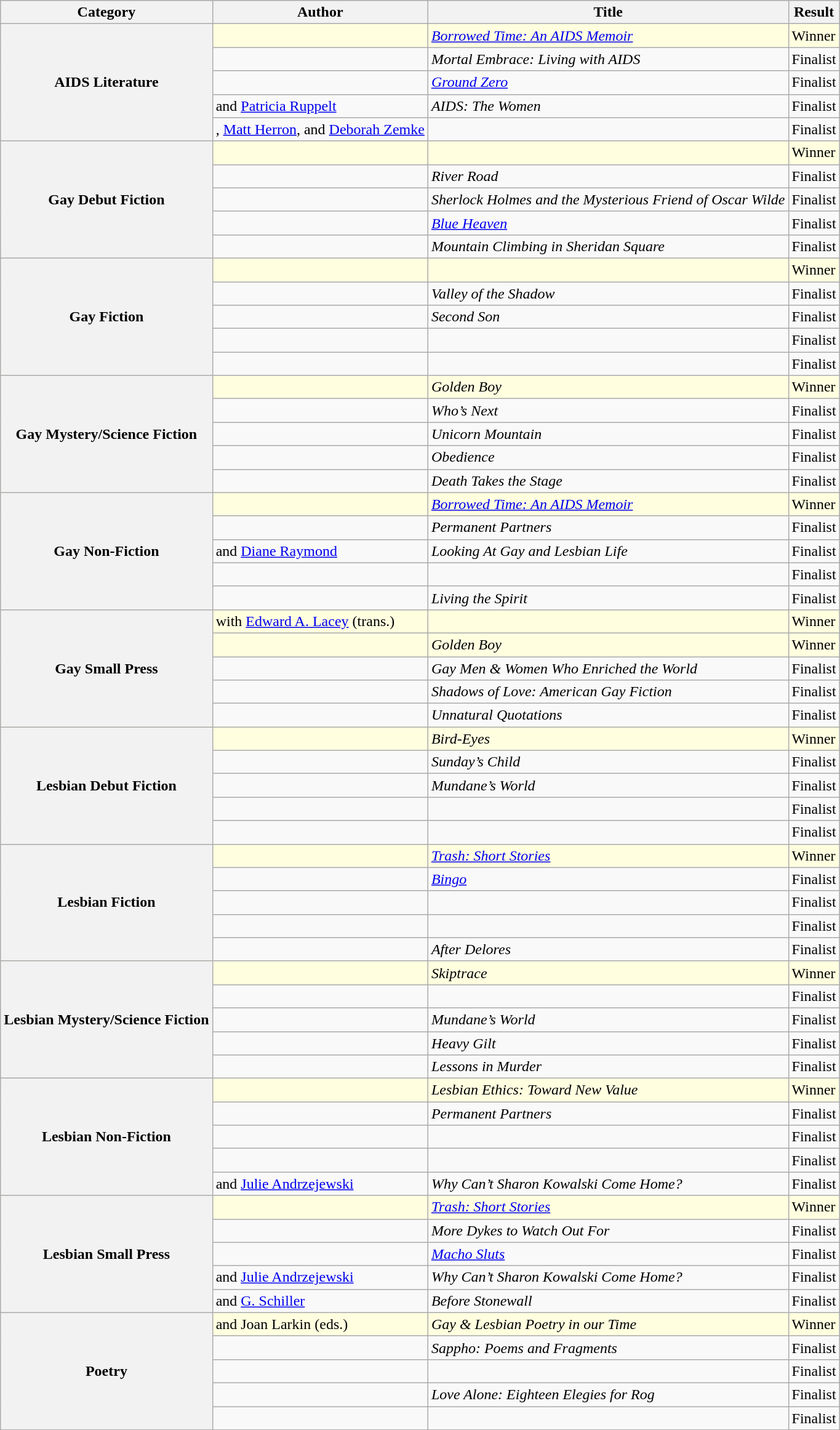<table class="wikitable">
<tr>
<th>Category</th>
<th>Author</th>
<th>Title</th>
<th>Result</th>
</tr>
<tr style=background:lightyellow>
<th rowspan="5">AIDS Literature</th>
<td></td>
<td><em><a href='#'>Borrowed Time: An AIDS Memoir</a></em></td>
<td>Winner</td>
</tr>
<tr>
<td></td>
<td><em>Mortal Embrace: Living with AIDS</em></td>
<td>Finalist</td>
</tr>
<tr>
<td></td>
<td><em><a href='#'>Ground Zero</a></em></td>
<td>Finalist</td>
</tr>
<tr>
<td> and <a href='#'>Patricia Ruppelt</a></td>
<td><em>AIDS: The Women</em></td>
<td>Finalist</td>
</tr>
<tr>
<td> , <a href='#'>Matt Herron</a>, and <a href='#'>Deborah Zemke</a></td>
<td><em></em></td>
<td>Finalist</td>
</tr>
<tr style=background:lightyellow>
<th rowspan="5">Gay Debut Fiction</th>
<td></td>
<td><em></em></td>
<td>Winner</td>
</tr>
<tr>
<td></td>
<td><em>River Road</em></td>
<td>Finalist</td>
</tr>
<tr>
<td></td>
<td><em>Sherlock Holmes and the Mysterious Friend of Oscar Wilde</em></td>
<td>Finalist</td>
</tr>
<tr>
<td></td>
<td><em><a href='#'>Blue Heaven</a></em></td>
<td>Finalist</td>
</tr>
<tr>
<td></td>
<td><em>Mountain Climbing in Sheridan Square</em></td>
<td>Finalist</td>
</tr>
<tr style=background:lightyellow>
<th rowspan="5">Gay Fiction</th>
<td></td>
<td><em></em></td>
<td>Winner</td>
</tr>
<tr>
<td></td>
<td><em>Valley of the Shadow</em></td>
<td>Finalist</td>
</tr>
<tr>
<td></td>
<td><em>Second Son</em></td>
<td>Finalist</td>
</tr>
<tr>
<td></td>
<td><em></em></td>
<td>Finalist</td>
</tr>
<tr>
<td></td>
<td><em></em></td>
<td>Finalist</td>
</tr>
<tr style=background:lightyellow>
<th rowspan="5">Gay Mystery/Science Fiction</th>
<td></td>
<td><em>Golden Boy</em></td>
<td>Winner</td>
</tr>
<tr>
<td></td>
<td><em>Who’s Next</em></td>
<td>Finalist</td>
</tr>
<tr>
<td></td>
<td><em>Unicorn Mountain</em></td>
<td>Finalist</td>
</tr>
<tr>
<td></td>
<td><em>Obedience</em></td>
<td>Finalist</td>
</tr>
<tr>
<td></td>
<td><em>Death Takes the Stage</em></td>
<td>Finalist</td>
</tr>
<tr style=background:lightyellow>
<th rowspan="5">Gay Non-Fiction</th>
<td></td>
<td><em><a href='#'>Borrowed Time: An AIDS Memoir</a></em></td>
<td>Winner</td>
</tr>
<tr>
<td></td>
<td><em>Permanent Partners</em></td>
<td>Finalist</td>
</tr>
<tr>
<td> and <a href='#'>Diane Raymond</a></td>
<td><em>Looking At Gay and Lesbian Life</em></td>
<td>Finalist</td>
</tr>
<tr>
<td></td>
<td><em></em></td>
<td>Finalist</td>
</tr>
<tr>
<td></td>
<td><em>Living the Spirit</em></td>
<td>Finalist</td>
</tr>
<tr style=background:lightyellow>
<th rowspan="5">Gay Small Press</th>
<td> with <a href='#'>Edward A. Lacey</a> (trans.)</td>
<td><em></em></td>
<td>Winner</td>
</tr>
<tr style=background:lightyellow>
<td></td>
<td><em>Golden Boy</em></td>
<td>Winner</td>
</tr>
<tr>
<td></td>
<td><em>Gay Men & Women Who Enriched the World</em></td>
<td>Finalist</td>
</tr>
<tr>
<td></td>
<td><em>Shadows of Love: American Gay Fiction</em></td>
<td>Finalist</td>
</tr>
<tr>
<td></td>
<td><em>Unnatural Quotations</em></td>
<td>Finalist</td>
</tr>
<tr style=background:lightyellow>
<th rowspan="5">Lesbian Debut Fiction</th>
<td></td>
<td><em>Bird-Eyes</em></td>
<td>Winner</td>
</tr>
<tr>
<td></td>
<td><em>Sunday’s Child</em></td>
<td>Finalist</td>
</tr>
<tr>
<td></td>
<td><em>Mundane’s World</em></td>
<td>Finalist</td>
</tr>
<tr>
<td></td>
<td><em></em></td>
<td>Finalist</td>
</tr>
<tr>
<td></td>
<td><em></em></td>
<td>Finalist</td>
</tr>
<tr style=background:lightyellow>
<th rowspan="5">Lesbian Fiction</th>
<td></td>
<td><em><a href='#'>Trash: Short Stories</a></em></td>
<td>Winner</td>
</tr>
<tr>
<td></td>
<td><em><a href='#'>Bingo</a></em></td>
<td>Finalist</td>
</tr>
<tr>
<td></td>
<td><em></em></td>
<td>Finalist</td>
</tr>
<tr>
<td></td>
<td><em></em></td>
<td>Finalist</td>
</tr>
<tr>
<td></td>
<td><em>After Delores</em></td>
<td>Finalist</td>
</tr>
<tr style=background:lightyellow>
<th rowspan="5">Lesbian Mystery/Science Fiction</th>
<td></td>
<td><em>Skiptrace</em></td>
<td>Winner</td>
</tr>
<tr>
<td></td>
<td><em></em></td>
<td>Finalist</td>
</tr>
<tr>
<td></td>
<td><em>Mundane’s World</em></td>
<td>Finalist</td>
</tr>
<tr>
<td></td>
<td><em>Heavy Gilt</em></td>
<td>Finalist</td>
</tr>
<tr>
<td></td>
<td><em>Lessons in Murder</em></td>
<td>Finalist</td>
</tr>
<tr style=background:lightyellow>
<th rowspan="5">Lesbian Non-Fiction</th>
<td></td>
<td><em>Lesbian Ethics: Toward New Value</em></td>
<td>Winner</td>
</tr>
<tr>
<td></td>
<td><em>Permanent Partners</em></td>
<td>Finalist</td>
</tr>
<tr>
<td></td>
<td><em></em></td>
<td>Finalist</td>
</tr>
<tr>
<td></td>
<td><em></em></td>
<td>Finalist</td>
</tr>
<tr>
<td> and <a href='#'>Julie Andrzejewski</a></td>
<td><em>Why Can’t Sharon Kowalski Come Home?</em></td>
<td>Finalist</td>
</tr>
<tr style=background:lightyellow>
<th rowspan="5">Lesbian Small Press</th>
<td></td>
<td><em><a href='#'>Trash: Short Stories</a></em></td>
<td>Winner</td>
</tr>
<tr>
<td></td>
<td><em>More Dykes to Watch Out For</em></td>
<td>Finalist</td>
</tr>
<tr>
<td></td>
<td><em><a href='#'>Macho Sluts</a></em></td>
<td>Finalist</td>
</tr>
<tr>
<td> and <a href='#'>Julie Andrzejewski</a></td>
<td><em>Why Can’t Sharon Kowalski Come Home?</em></td>
<td>Finalist</td>
</tr>
<tr>
<td> and <a href='#'>G. Schiller</a></td>
<td><em>Before Stonewall</em></td>
<td>Finalist</td>
</tr>
<tr style=background:lightyellow>
<th rowspan="5">Poetry</th>
<td> and Joan Larkin (eds.)</td>
<td><em>Gay & Lesbian Poetry in our Time</em></td>
<td>Winner</td>
</tr>
<tr>
<td></td>
<td><em>Sappho: Poems and Fragments</em></td>
<td>Finalist</td>
</tr>
<tr>
<td></td>
<td><em></em></td>
<td>Finalist</td>
</tr>
<tr>
<td></td>
<td><em>Love Alone: Eighteen Elegies for Rog</em></td>
<td>Finalist</td>
</tr>
<tr>
<td></td>
<td><em></em></td>
<td>Finalist</td>
</tr>
</table>
